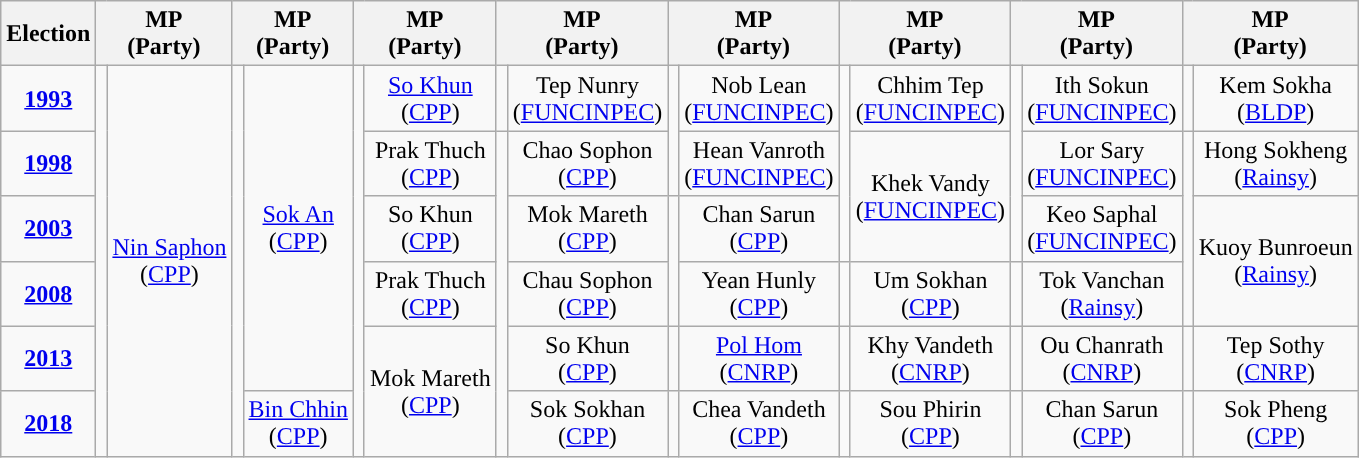<table class="wikitable" style="text-align:center">
<tr>
<th>Election</th>
<th colspan=2>MP<br>(Party)</th>
<th colspan=2>MP<br>(Party)</th>
<th colspan=2>MP<br>(Party)</th>
<th colspan=2>MP<br>(Party)</th>
<th colspan=2>MP<br>(Party)</th>
<th colspan=2>MP<br>(Party)</th>
<th colspan=2>MP<br>(Party)</th>
<th colspan=2>MP<br>(Party)</th>
</tr>
<tr>
<td><strong><a href='#'>1993</a></strong></td>
<td rowspan=6; style="background-color: "></td>
<td rowspan=6><a href='#'>Nin Saphon</a><br>(<a href='#'>CPP</a>)</td>
<td rowspan=6; style="background-color: "></td>
<td rowspan=5><a href='#'>Sok An</a><br>(<a href='#'>CPP</a>)</td>
<td rowspan=6; style="background-color: "></td>
<td rowspan=1><a href='#'>So Khun</a><br>(<a href='#'>CPP</a>)</td>
<td rowspan=1; style="background-color: "></td>
<td rowspan=1>Tep Nunry<br>(<a href='#'>FUNCINPEC</a>)</td>
<td rowspan=2; style="background-color: "></td>
<td rowspan=1>Nob Lean<br>(<a href='#'>FUNCINPEC</a>)</td>
<td rowspan=3; style="background-color: "></td>
<td rowspan=1>Chhim Tep<br>(<a href='#'>FUNCINPEC</a>)</td>
<td rowspan=3; style="background-color: "></td>
<td rowspan=1>Ith Sokun<br>(<a href='#'>FUNCINPEC</a>)</td>
<td rowspan=1; style="background-color: "></td>
<td rowspan=1>Kem Sokha<br>(<a href='#'>BLDP</a>)</td>
</tr>
<tr>
<td><strong><a href='#'>1998</a></strong></td>
<td rowspan=1>Prak Thuch<br>(<a href='#'>CPP</a>)</td>
<td rowspan=6; style="background-color: "></td>
<td rowspan=1>Chao Sophon<br>(<a href='#'>CPP</a>)</td>
<td rowspan=1>Hean Vanroth<br>(<a href='#'>FUNCINPEC</a>)</td>
<td rowspan=2>Khek Vandy<br>(<a href='#'>FUNCINPEC</a>)</td>
<td rowspan=1>Lor Sary<br>(<a href='#'>FUNCINPEC</a>)</td>
<td rowspan=3; style="background-color: "></td>
<td rowspan=1>Hong Sokheng<br>(<a href='#'>Rainsy</a>)</td>
</tr>
<tr>
<td><strong><a href='#'>2003</a></strong></td>
<td rowspan=1>So Khun<br>(<a href='#'>CPP</a>)</td>
<td rowspan=1>Mok Mareth<br>(<a href='#'>CPP</a>)</td>
<td rowspan=2; style="background-color: "></td>
<td rowspan=1>Chan Sarun<br>(<a href='#'>CPP</a>)</td>
<td rowspan=1>Keo Saphal<br>(<a href='#'>FUNCINPEC</a>)</td>
<td rowspan=2>Kuoy Bunroeun<br>(<a href='#'>Rainsy</a>)</td>
</tr>
<tr>
<td><strong><a href='#'>2008</a></strong></td>
<td rowspan=1>Prak Thuch<br>(<a href='#'>CPP</a>)</td>
<td rowspan=1>Chau Sophon<br>(<a href='#'>CPP</a>)</td>
<td rowspan=1>Yean Hunly<br>(<a href='#'>CPP</a>)</td>
<td rowspan=1; style="background-color: "></td>
<td rowspan=1>Um Sokhan<br>(<a href='#'>CPP</a>)</td>
<td rowspan=1; style="background-color: "></td>
<td rowspan=1>Tok Vanchan<br>(<a href='#'>Rainsy</a>)</td>
</tr>
<tr>
<td><strong><a href='#'>2013</a></strong></td>
<td rowspan=2>Mok Mareth<br>(<a href='#'>CPP</a>)</td>
<td rowspan=1>So Khun<br>(<a href='#'>CPP</a>)</td>
<td rowspan=1; style="background-color: "></td>
<td rowspan=1><a href='#'>Pol Hom</a><br>(<a href='#'>CNRP</a>)</td>
<td rowspan=1; style="background-color: "></td>
<td rowspan=1>Khy Vandeth<br>(<a href='#'>CNRP</a>)</td>
<td rowspan=1; style="background-color: "></td>
<td rowspan=1>Ou Chanrath<br>(<a href='#'>CNRP</a>)</td>
<td rowspan=1; style="background-color: "></td>
<td rowspan=1>Tep Sothy<br>(<a href='#'>CNRP</a>)</td>
</tr>
<tr>
<td><strong><a href='#'>2018</a></strong></td>
<td rowspan=1><a href='#'>Bin Chhin</a><br>(<a href='#'>CPP</a>)</td>
<td rowspan=1>Sok Sokhan<br>(<a href='#'>CPP</a>)</td>
<td rowspan=1; style="background-color: "></td>
<td rowspan=1>Chea Vandeth<br>(<a href='#'>CPP</a>)</td>
<td rowspan=1; style="background-color: "></td>
<td rowspan=1>Sou Phirin<br>(<a href='#'>CPP</a>)</td>
<td rowspan=1; style="background-color: "></td>
<td rowspan=1>Chan Sarun<br>(<a href='#'>CPP</a>)</td>
<td rowspan=1; style="background-color: "></td>
<td rowspan=1>Sok Pheng<br>(<a href='#'>CPP</a>)</td>
</tr>
</table>
